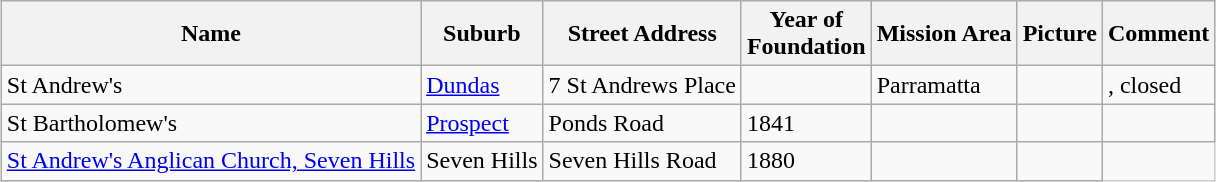<table class="wikitable sortable" style="margin:1px; border:1px solid #ccc;">
<tr>
<th><strong>Name</strong></th>
<th><strong>Suburb</strong></th>
<th><strong>Street Address</strong></th>
<th><strong>Year of</strong><br><strong>Foundation</strong></th>
<th><strong>Mission Area</strong></th>
<th><strong>Picture</strong></th>
<th><strong>Comment</strong></th>
</tr>
<tr>
<td>St Andrew's</td>
<td><a href='#'>Dundas</a></td>
<td>7 St Andrews Place</td>
<td></td>
<td>Parramatta</td>
<td></td>
<td>, closed</td>
</tr>
<tr>
<td>St Bartholomew's</td>
<td><a href='#'>Prospect</a></td>
<td>Ponds Road</td>
<td>1841</td>
<td></td>
<td></td>
<td></td>
</tr>
<tr>
<td><a href='#'>St Andrew's Anglican Church, Seven Hills</a></td>
<td>Seven Hills</td>
<td>Seven Hills Road</td>
<td>1880</td>
<td></td>
<td></td>
</tr>
</table>
